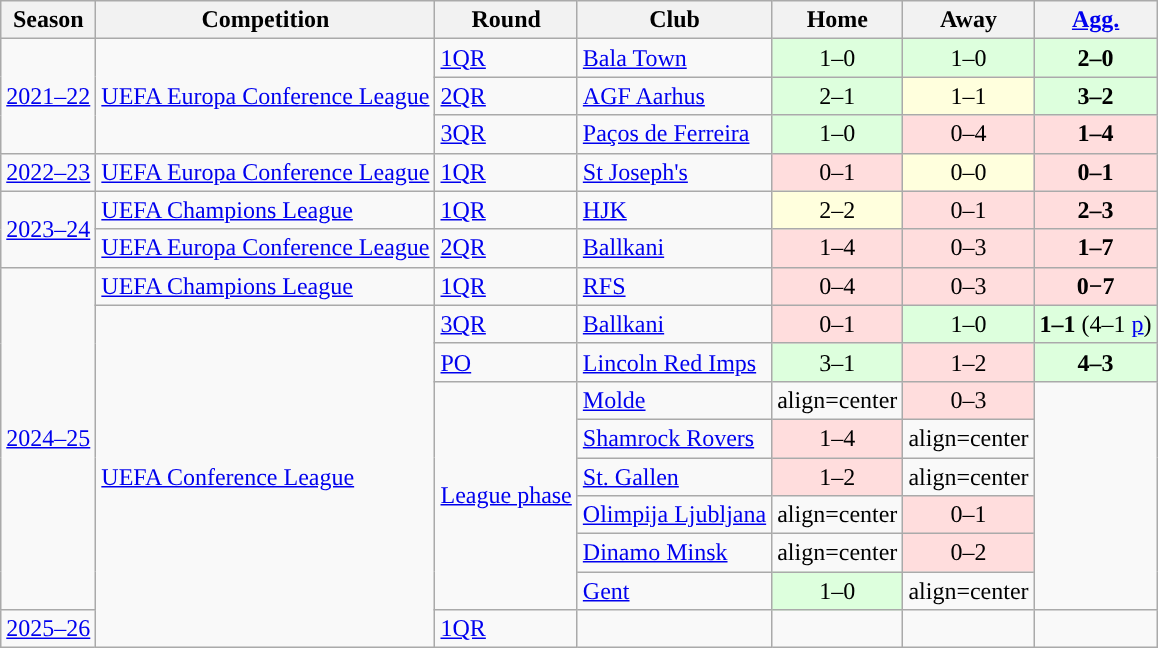<table class="wikitable">
<tr>
<th>Season</th>
<th>Competition</th>
<th>Round</th>
<th>Club</th>
<th>Home</th>
<th>Away</th>
<th><a href='#'>Agg.</a></th>
</tr>
<tr>
<td rowspan=3><a href='#'>2021–22</a></td>
<td rowspan=3><a href='#'>UEFA Europa Conference League</a></td>
<td><a href='#'>1QR</a></td>
<td> <a href='#'>Bala Town</a></td>
<td bgcolor="#ddffdd" style="text-align:center;">1–0</td>
<td bgcolor="#ddffdd" style="text-align:center;">1–0</td>
<td bgcolor="#ddffdd" style="text-align:center;"><strong>2–0</strong></td>
</tr>
<tr>
<td><a href='#'>2QR</a></td>
<td> <a href='#'>AGF Aarhus</a></td>
<td bgcolor="#ddffdd" style="text-align:center;">2–1</td>
<td bgcolor="#ffffdd" style="text-align:center;">1–1</td>
<td bgcolor="#ddffdd" style="text-align:center;"><strong>3–2</strong></td>
</tr>
<tr>
<td><a href='#'>3QR</a></td>
<td> <a href='#'>Paços de Ferreira</a></td>
<td bgcolor="#ddffdd" style="text-align:center;">1–0</td>
<td bgcolor="#ffdddd" style="text-align:center;">0–4</td>
<td bgcolor="#ffdddd" style="text-align:center;"><strong>1–4</strong></td>
</tr>
<tr>
<td><a href='#'>2022–23</a></td>
<td><a href='#'>UEFA Europa Conference League</a></td>
<td><a href='#'>1QR</a></td>
<td> <a href='#'>St Joseph's</a></td>
<td bgcolor="#ffdddd" style="text-align:center;">0–1</td>
<td bgcolor="#ffffdd" style="text-align:center;">0–0</td>
<td bgcolor="#ffdddd" style="text-align:center;"><strong>0–1</strong></td>
</tr>
<tr>
<td rowspan=2><a href='#'>2023–24</a></td>
<td><a href='#'>UEFA Champions League</a></td>
<td><a href='#'>1QR</a></td>
<td> <a href='#'>HJK</a></td>
<td bgcolor="#ffffdd" style="text-align:center;">2–2 </td>
<td bgcolor="#ffdddd" style="text-align:center;">0–1</td>
<td bgcolor="#ffdddd" style="text-align:center;"><strong>2–3</strong></td>
</tr>
<tr>
<td><a href='#'>UEFA Europa Conference League</a></td>
<td><a href='#'>2QR</a></td>
<td> <a href='#'>Ballkani</a></td>
<td bgcolor="#ffdddd" style="text-align:center;">1–4</td>
<td bgcolor="#ffdddd" style="text-align:center;">0–3</td>
<td bgcolor="#ffdddd" style="text-align:center;"><strong>1–7</strong></td>
</tr>
<tr>
<td rowspan=9><a href='#'>2024–25</a></td>
<td><a href='#'>UEFA Champions League</a></td>
<td><a href='#'>1QR</a></td>
<td> <a href='#'>RFS</a></td>
<td bgcolor="#ffdddd" style="text-align:center;">0–4</td>
<td bgcolor="#ffdddd" style="text-align:center;">0–3</td>
<td bgcolor="#ffdddd" style="text-align:center;"><strong>0−7</strong></td>
</tr>
<tr>
<td rowspan=9><a href='#'>UEFA Conference League</a></td>
<td><a href='#'>3QR</a></td>
<td> <a href='#'>Ballkani</a></td>
<td bgcolor="#ffdddd" style="text-align:center;">0–1</td>
<td bgcolor="#ddffdd" style="text-align:center;">1–0</td>
<td bgcolor="#ddffdd" style="text-align:center;"><strong>1–1</strong> (4–1 <a href='#'>p</a>)</td>
</tr>
<tr>
<td><a href='#'>PO</a></td>
<td> <a href='#'>Lincoln Red Imps</a></td>
<td bgcolor="#ddffdd" style="text-align:center;">3–1</td>
<td bgcolor="#ffdddd" style="text-align:center;">1–2</td>
<td bgcolor="#ddffdd" style="text-align:center;"><strong>4–3</strong></td>
</tr>
<tr>
<td rowspan="6"><a href='#'>League phase</a></td>
<td> <a href='#'>Molde</a></td>
<td>align=center </td>
<td bgcolor="#ffdddd" style="text-align:center;">0–3</td>
<td rowspan="6" style="text-align:center;"></td>
</tr>
<tr>
<td> <a href='#'>Shamrock Rovers</a></td>
<td bgcolor="#ffdddd" style="text-align:center;">1–4</td>
<td>align=center </td>
</tr>
<tr>
<td> <a href='#'>St. Gallen</a></td>
<td bgcolor="#ffdddd" style="text-align:center;">1–2</td>
<td>align=center </td>
</tr>
<tr>
<td> <a href='#'>Olimpija Ljubljana</a></td>
<td>align=center </td>
<td bgcolor="#ffdddd" style="text-align:center;">0–1</td>
</tr>
<tr>
<td> <a href='#'>Dinamo Minsk</a></td>
<td>align=center </td>
<td bgcolor="#ffdddd" style="text-align:center;">0–2</td>
</tr>
<tr>
<td> <a href='#'>Gent</a></td>
<td bgcolor="#ddffdd" style="text-align:center;">1–0</td>
<td>align=center </td>
</tr>
<tr>
<td><a href='#'>2025–26</a></td>
<td><a href='#'>1QR</a></td>
<td></td>
<td></td>
<td></td>
</tr>
</table>
